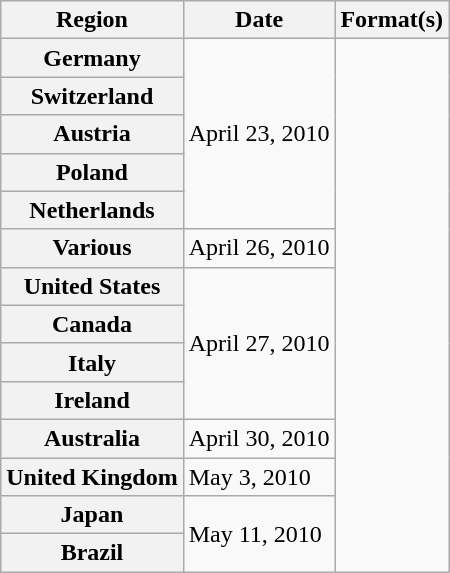<table class="wikitable plainrowheaders">
<tr>
<th scope="col">Region</th>
<th scope="col">Date</th>
<th scope="col">Format(s)</th>
</tr>
<tr>
<th scope="row">Germany</th>
<td rowspan=5>April 23, 2010</td>
<td rowspan=14></td>
</tr>
<tr>
<th scope="row">Switzerland</th>
</tr>
<tr>
<th scope="row">Austria</th>
</tr>
<tr>
<th scope="row">Poland</th>
</tr>
<tr>
<th scope="row">Netherlands</th>
</tr>
<tr>
<th scope="row">Various</th>
<td>April 26, 2010</td>
</tr>
<tr>
<th scope="row">United States</th>
<td rowspan="4">April 27, 2010</td>
</tr>
<tr>
<th scope="row">Canada</th>
</tr>
<tr>
<th scope="row">Italy</th>
</tr>
<tr>
<th scope="row">Ireland</th>
</tr>
<tr>
<th scope="row">Australia</th>
<td>April 30, 2010</td>
</tr>
<tr>
<th scope="row">United Kingdom</th>
<td>May 3, 2010</td>
</tr>
<tr>
<th scope="row">Japan</th>
<td rowspan="2">May 11, 2010</td>
</tr>
<tr>
<th scope="row">Brazil</th>
</tr>
</table>
